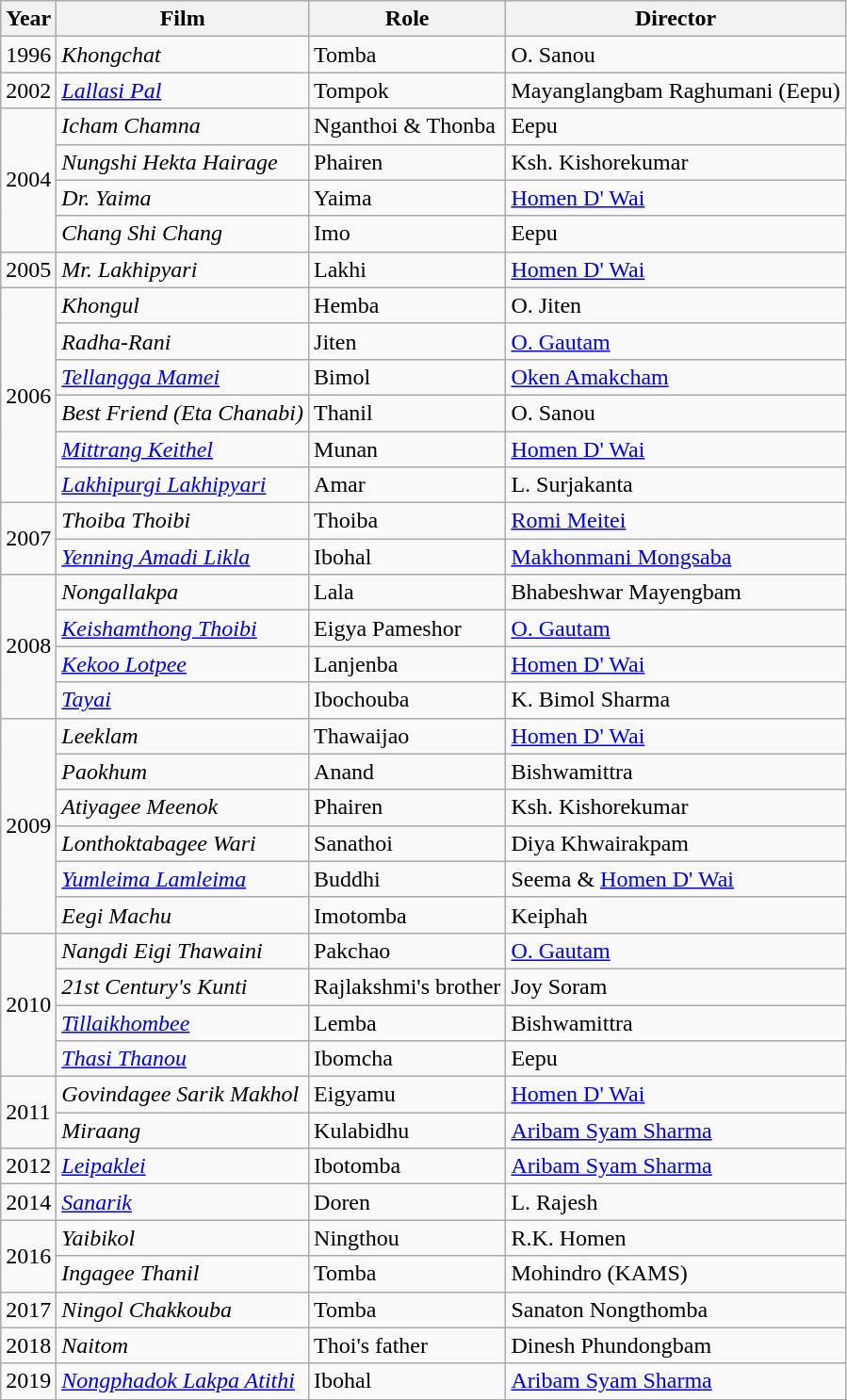<table class="wikitable sortable">
<tr>
<th>Year</th>
<th>Film</th>
<th>Role</th>
<th>Director</th>
</tr>
<tr>
<td>1996</td>
<td><em>Khongchat</em></td>
<td>Tomba</td>
<td>O. Sanou</td>
</tr>
<tr>
<td>2002</td>
<td><em><a href='#'>Lallasi Pal</a></em></td>
<td>Tompok</td>
<td>Mayanglangbam Raghumani (Eepu)</td>
</tr>
<tr>
<td rowspan="4">2004</td>
<td><em>Icham Chamna</em></td>
<td>Nganthoi & Thonba</td>
<td>Eepu</td>
</tr>
<tr>
<td><em>Nungshi Hekta Hairage</em></td>
<td>Phairen</td>
<td>Ksh. Kishorekumar</td>
</tr>
<tr>
<td><em>Dr. Yaima</em></td>
<td>Yaima</td>
<td><a href='#'>Homen D' Wai</a></td>
</tr>
<tr>
<td><em>Chang Shi Chang</em></td>
<td>Imo</td>
<td>Eepu</td>
</tr>
<tr>
<td>2005</td>
<td><em>Mr. Lakhipyari</em></td>
<td>Lakhi</td>
<td><a href='#'>Homen D' Wai</a></td>
</tr>
<tr>
<td rowspan="6">2006</td>
<td><em>Khongul</em></td>
<td>Hemba</td>
<td>O. Jiten</td>
</tr>
<tr>
<td><em>Radha-Rani</em></td>
<td>Jiten</td>
<td><a href='#'>O. Gautam</a></td>
</tr>
<tr>
<td><em><a href='#'>Tellangga Mamei</a></em></td>
<td>Bimol</td>
<td><a href='#'>Oken Amakcham</a></td>
</tr>
<tr>
<td><em>Best Friend (Eta Chanabi)</em></td>
<td>Thanil</td>
<td>O. Sanou</td>
</tr>
<tr>
<td><em><a href='#'>Mittrang Keithel</a></em></td>
<td>Munan</td>
<td><a href='#'>Homen D' Wai</a></td>
</tr>
<tr>
<td><em><a href='#'>Lakhipurgi Lakhipyari</a></em></td>
<td>Amar</td>
<td>L. Surjakanta</td>
</tr>
<tr>
<td rowspan="2">2007</td>
<td><em>Thoiba Thoibi</em></td>
<td>Thoiba</td>
<td><a href='#'>Romi Meitei</a></td>
</tr>
<tr>
<td><em><a href='#'>Yenning Amadi Likla</a></em></td>
<td>Ibohal</td>
<td><a href='#'>Makhonmani Mongsaba</a></td>
</tr>
<tr>
<td rowspan="4">2008</td>
<td><em>Nongallakpa</em></td>
<td>Lala</td>
<td>Bhabeshwar Mayengbam</td>
</tr>
<tr>
<td><em><a href='#'>Keishamthong Thoibi</a></em></td>
<td>Eigya Pameshor</td>
<td><a href='#'>O. Gautam</a></td>
</tr>
<tr>
<td><em><a href='#'>Kekoo Lotpee</a></em></td>
<td>Lanjenba</td>
<td><a href='#'>Homen D' Wai</a></td>
</tr>
<tr>
<td><em><a href='#'>Tayai</a></em></td>
<td>Ibochouba</td>
<td>K. Bimol Sharma</td>
</tr>
<tr>
<td rowspan="6">2009</td>
<td><em>Leeklam</em></td>
<td>Thawaijao</td>
<td><a href='#'>Homen D' Wai</a></td>
</tr>
<tr>
<td><em>Paokhum</em></td>
<td>Anand</td>
<td>Bishwamittra</td>
</tr>
<tr>
<td><em>Atiyagee Meenok</em></td>
<td>Phairen</td>
<td>Ksh. Kishorekumar</td>
</tr>
<tr>
<td><em>Lonthoktabagee Wari</em></td>
<td>Sanathoi</td>
<td>Diya Khwairakpam</td>
</tr>
<tr>
<td><em><a href='#'>Yumleima Lamleima</a></em></td>
<td>Buddhi</td>
<td>Seema & <a href='#'>Homen D' Wai</a></td>
</tr>
<tr>
<td><em>Eegi Machu</em></td>
<td>Imotomba</td>
<td>Keiphah</td>
</tr>
<tr>
<td rowspan="4">2010</td>
<td><em>Nangdi Eigi Thawaini</em></td>
<td>Pakchao</td>
<td><a href='#'>O. Gautam</a></td>
</tr>
<tr>
<td><em>21st Century's Kunti</em></td>
<td>Rajlakshmi's brother</td>
<td>Joy Soram</td>
</tr>
<tr>
<td><em><a href='#'>Tillaikhombee</a></em></td>
<td>Lemba</td>
<td>Bishwamittra</td>
</tr>
<tr>
<td><em><a href='#'>Thasi Thanou</a></em></td>
<td>Ibomcha</td>
<td>Eepu</td>
</tr>
<tr>
<td rowspan="2">2011</td>
<td><em>Govindagee Sarik Makhol</em></td>
<td>Eigyamu</td>
<td><a href='#'>Homen D' Wai</a></td>
</tr>
<tr>
<td><em>Miraang</em></td>
<td>Kulabidhu</td>
<td><a href='#'>Aribam Syam Sharma</a></td>
</tr>
<tr>
<td>2012</td>
<td><em><a href='#'>Leipaklei</a></em></td>
<td>Ibotomba</td>
<td><a href='#'>Aribam Syam Sharma</a></td>
</tr>
<tr>
<td>2014</td>
<td><em><a href='#'>Sanarik</a></em></td>
<td>Doren</td>
<td>L. Rajesh</td>
</tr>
<tr>
<td rowspan="2">2016</td>
<td><em>Yaibikol</em></td>
<td>Ningthou</td>
<td>R.K. Homen</td>
</tr>
<tr>
<td><em>Ingagee Thanil</em></td>
<td>Tomba</td>
<td>Mohindro (KAMS)</td>
</tr>
<tr>
<td>2017</td>
<td><em>Ningol Chakkouba</em></td>
<td>Tomba</td>
<td>Sanaton Nongthomba</td>
</tr>
<tr>
<td>2018</td>
<td><em>Naitom</em></td>
<td>Thoi's father</td>
<td>Dinesh Phundongbam</td>
</tr>
<tr>
<td>2019</td>
<td><em><a href='#'>Nongphadok Lakpa Atithi</a></em></td>
<td>Ibohal</td>
<td><a href='#'>Aribam Syam Sharma</a></td>
</tr>
<tr>
</tr>
</table>
